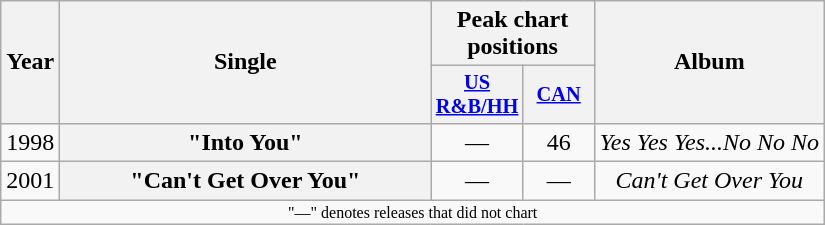<table class="wikitable plainrowheaders" style="text-align:center;">
<tr>
<th scope="col" rowspan="2">Year</th>
<th scope="col" rowspan="2" style="width:15em;">Single</th>
<th scope="col" colspan="2">Peak chart<br>positions</th>
<th scope="col" rowspan="2">Album</th>
</tr>
<tr>
<th scope="col" style="width:3em;font-size:85%;"><a href='#'>US<br>R&B/HH</a><br></th>
<th scope="col" style="width:3em;font-size:85%;"><a href='#'>CAN</a><br></th>
</tr>
<tr>
<td>1998</td>
<th scope="row">"Into You"</th>
<td>—</td>
<td>46</td>
<td><em>Yes Yes Yes...No No No</em></td>
</tr>
<tr>
<td>2001</td>
<th scope="row">"Can't Get Over You"</th>
<td>—</td>
<td>—</td>
<td><em>Can't Get Over You</em></td>
</tr>
<tr>
<td colspan="5" style="font-size:8pt">"—" denotes releases that did not chart</td>
</tr>
</table>
